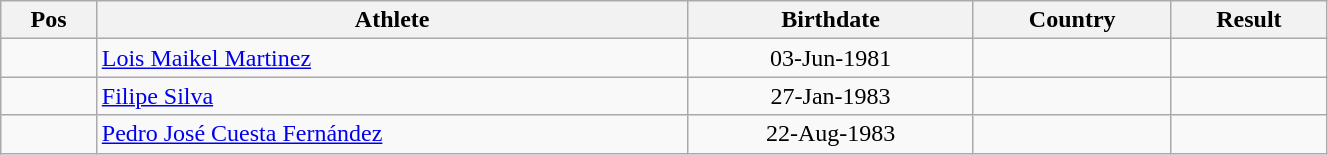<table class="wikitable"  style="text-align:center; width:70%;">
<tr>
<th>Pos</th>
<th>Athlete</th>
<th>Birthdate</th>
<th>Country</th>
<th>Result</th>
</tr>
<tr>
<td align=center></td>
<td align=left><a href='#'>Lois Maikel Martinez</a></td>
<td>03-Jun-1981</td>
<td align=left></td>
<td></td>
</tr>
<tr>
<td align=center></td>
<td align=left><a href='#'>Filipe Silva</a></td>
<td>27-Jan-1983</td>
<td align=left></td>
<td></td>
</tr>
<tr>
<td align=center></td>
<td align=left><a href='#'>Pedro José Cuesta Fernández</a></td>
<td>22-Aug-1983</td>
<td align=left></td>
<td></td>
</tr>
</table>
